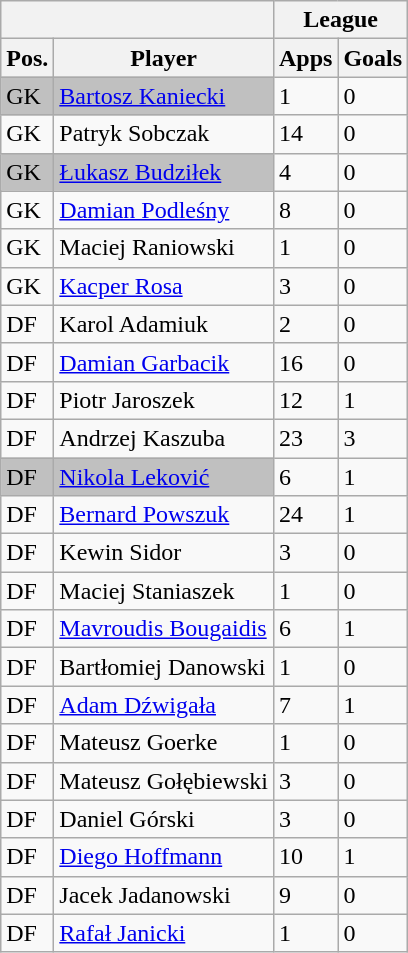<table class="wikitable" style="display: inline-table;">
<tr>
<th colspan="2"></th>
<th colspan="2">League</th>
</tr>
<tr>
<th>Pos.</th>
<th>Player</th>
<th>Apps</th>
<th>Goals</th>
</tr>
<tr>
<td bgcolor=silver >GK</td>
<td bgcolor=silver ><a href='#'>Bartosz Kaniecki</a></td>
<td>1</td>
<td>0</td>
</tr>
<tr>
<td>GK</td>
<td>Patryk Sobczak</td>
<td>14</td>
<td>0</td>
</tr>
<tr>
<td bgcolor=silver >GK</td>
<td bgcolor=silver ><a href='#'>Łukasz Budziłek</a></td>
<td>4</td>
<td>0</td>
</tr>
<tr>
<td>GK</td>
<td><a href='#'>Damian Podleśny</a></td>
<td>8</td>
<td>0</td>
</tr>
<tr>
<td>GK</td>
<td>Maciej Raniowski</td>
<td>1</td>
<td>0</td>
</tr>
<tr>
<td>GK</td>
<td><a href='#'>Kacper Rosa</a></td>
<td>3</td>
<td>0</td>
</tr>
<tr>
<td>DF</td>
<td>Karol Adamiuk</td>
<td>2</td>
<td>0</td>
</tr>
<tr>
<td>DF</td>
<td><a href='#'>Damian Garbacik</a></td>
<td>16</td>
<td>0</td>
</tr>
<tr>
<td>DF</td>
<td>Piotr Jaroszek</td>
<td>12</td>
<td>1</td>
</tr>
<tr>
<td>DF</td>
<td>Andrzej Kaszuba</td>
<td>23</td>
<td>3</td>
</tr>
<tr>
<td bgcolor=silver >DF</td>
<td bgcolor=silver ><a href='#'>Nikola Leković</a></td>
<td>6</td>
<td>1</td>
</tr>
<tr>
<td>DF</td>
<td><a href='#'>Bernard Powszuk</a></td>
<td>24</td>
<td>1</td>
</tr>
<tr>
<td>DF</td>
<td>Kewin Sidor</td>
<td>3</td>
<td>0</td>
</tr>
<tr>
<td>DF</td>
<td>Maciej Staniaszek</td>
<td>1</td>
<td>0</td>
</tr>
<tr>
<td>DF</td>
<td><a href='#'>Mavroudis Bougaidis</a></td>
<td>6</td>
<td>1</td>
</tr>
<tr>
<td>DF</td>
<td>Bartłomiej Danowski</td>
<td>1</td>
<td>0</td>
</tr>
<tr>
<td>DF</td>
<td><a href='#'>Adam Dźwigała</a></td>
<td>7</td>
<td>1</td>
</tr>
<tr>
<td>DF</td>
<td>Mateusz Goerke</td>
<td>1</td>
<td>0</td>
</tr>
<tr>
<td>DF</td>
<td>Mateusz Gołębiewski</td>
<td>3</td>
<td>0</td>
</tr>
<tr>
<td>DF</td>
<td>Daniel Górski</td>
<td>3</td>
<td>0</td>
</tr>
<tr>
<td>DF</td>
<td><a href='#'>Diego Hoffmann</a></td>
<td>10</td>
<td>1</td>
</tr>
<tr>
<td>DF</td>
<td>Jacek Jadanowski</td>
<td>9</td>
<td>0</td>
</tr>
<tr>
<td>DF</td>
<td><a href='#'>Rafał Janicki</a></td>
<td>1</td>
<td>0</td>
</tr>
</table>
